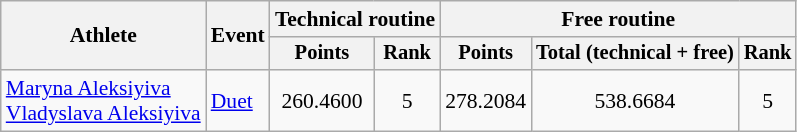<table class="wikitable" style="font-size:90%">
<tr>
<th rowspan="2">Athlete</th>
<th rowspan="2">Event</th>
<th colspan=2>Technical routine</th>
<th colspan=3>Free routine</th>
</tr>
<tr style="font-size:95%">
<th>Points</th>
<th>Rank</th>
<th>Points</th>
<th>Total (technical + free)</th>
<th>Rank</th>
</tr>
<tr align=center>
<td align=left><a href='#'>Maryna Aleksiyiva</a><br><a href='#'>Vladyslava Aleksiyiva</a></td>
<td align=left><a href='#'>Duet</a></td>
<td>260.4600</td>
<td>5</td>
<td>278.2084</td>
<td>538.6684</td>
<td>5</td>
</tr>
</table>
